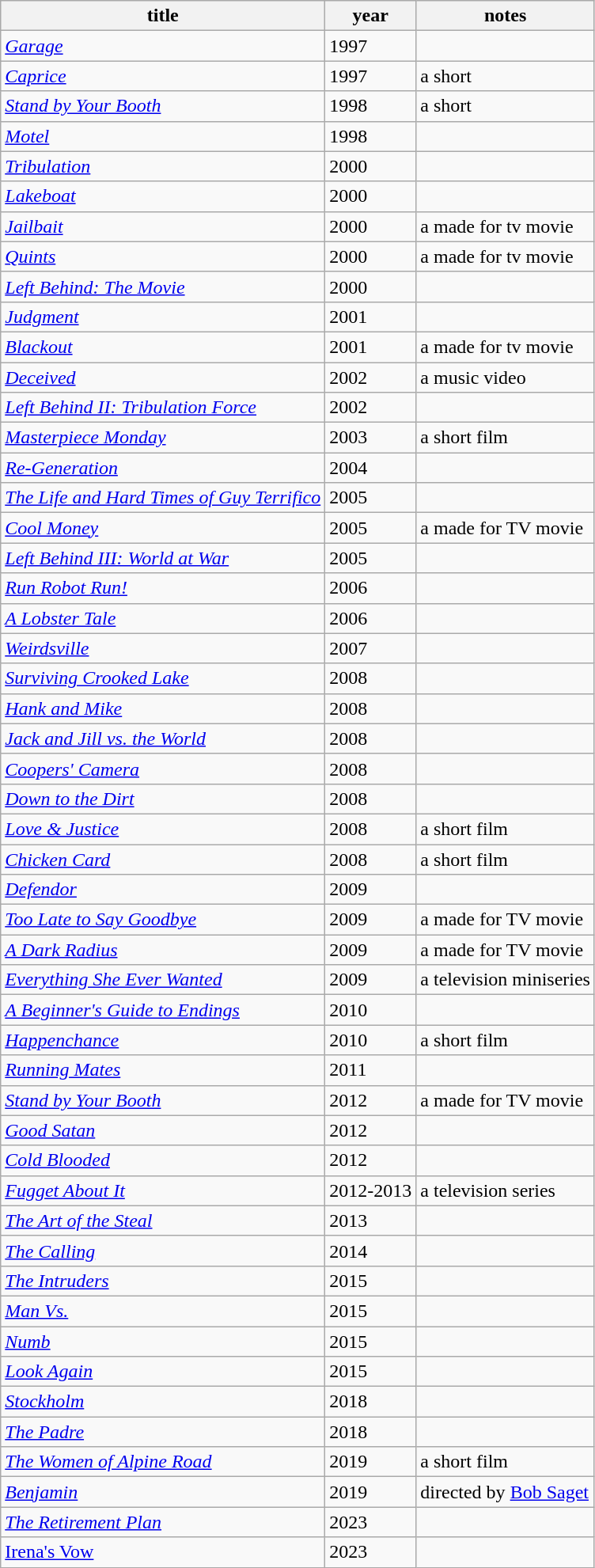<table class="wikitable sortable">
<tr>
<th>title</th>
<th>year</th>
<th>notes</th>
</tr>
<tr>
<td><em><a href='#'>Garage</a></em></td>
<td>1997</td>
<td></td>
</tr>
<tr>
<td><em><a href='#'>Caprice</a></em></td>
<td>1997</td>
<td>a short</td>
</tr>
<tr>
<td><em><a href='#'>Stand by Your Booth</a></em></td>
<td>1998</td>
<td>a short</td>
</tr>
<tr>
<td><em><a href='#'>Motel</a></em></td>
<td>1998</td>
<td></td>
</tr>
<tr>
<td><em><a href='#'>Tribulation</a></em></td>
<td>2000</td>
<td></td>
</tr>
<tr>
<td><em><a href='#'>Lakeboat</a></em></td>
<td>2000</td>
<td></td>
</tr>
<tr>
<td><em><a href='#'>Jailbait</a></em></td>
<td>2000</td>
<td>a made for tv movie</td>
</tr>
<tr>
<td><em><a href='#'>Quints</a></em></td>
<td>2000</td>
<td>a made for tv movie</td>
</tr>
<tr>
<td><em><a href='#'>Left Behind: The Movie</a></em></td>
<td>2000</td>
<td></td>
</tr>
<tr>
<td><em><a href='#'>Judgment</a></em></td>
<td>2001</td>
<td></td>
</tr>
<tr>
<td><em><a href='#'>Blackout</a></em></td>
<td>2001</td>
<td>a made for tv movie</td>
</tr>
<tr>
<td><em><a href='#'>Deceived</a></em></td>
<td>2002</td>
<td>a music video</td>
</tr>
<tr>
<td><em><a href='#'>Left Behind II: Tribulation Force</a></em></td>
<td>2002</td>
<td></td>
</tr>
<tr>
<td><em><a href='#'>Masterpiece Monday</a></em></td>
<td>2003</td>
<td>a short film</td>
</tr>
<tr>
<td><em><a href='#'>Re-Generation</a></em></td>
<td>2004</td>
<td></td>
</tr>
<tr>
<td><em><a href='#'>The Life and Hard Times of Guy Terrifico</a></em></td>
<td>2005</td>
<td></td>
</tr>
<tr>
<td><em><a href='#'>Cool Money</a></em></td>
<td>2005</td>
<td>a made for TV movie</td>
</tr>
<tr>
<td><em><a href='#'>Left Behind III: World at War</a></em></td>
<td>2005</td>
<td></td>
</tr>
<tr>
<td><em><a href='#'>Run Robot Run!</a></em></td>
<td>2006</td>
<td></td>
</tr>
<tr>
<td><em><a href='#'>A Lobster Tale</a></em></td>
<td>2006</td>
<td></td>
</tr>
<tr>
<td><em><a href='#'>Weirdsville</a></em></td>
<td>2007</td>
<td></td>
</tr>
<tr>
<td><em><a href='#'>Surviving Crooked Lake</a></em></td>
<td>2008</td>
<td></td>
</tr>
<tr>
<td><em><a href='#'>Hank and Mike</a></em></td>
<td>2008</td>
<td></td>
</tr>
<tr>
<td><em><a href='#'>Jack and Jill vs. the World</a></em></td>
<td>2008</td>
<td></td>
</tr>
<tr>
<td><em><a href='#'>Coopers' Camera</a></em></td>
<td>2008</td>
<td></td>
</tr>
<tr>
<td><em><a href='#'>Down to the Dirt</a></em></td>
<td>2008</td>
<td></td>
</tr>
<tr>
<td><em><a href='#'>Love & Justice</a></em></td>
<td>2008</td>
<td>a short film</td>
</tr>
<tr>
<td><em><a href='#'>Chicken Card</a></em></td>
<td>2008</td>
<td>a short film</td>
</tr>
<tr>
<td><em><a href='#'>Defendor</a></em></td>
<td>2009</td>
<td></td>
</tr>
<tr>
<td><em><a href='#'>Too Late to Say Goodbye</a></em></td>
<td>2009</td>
<td>a made for TV movie</td>
</tr>
<tr>
<td><em><a href='#'>A Dark Radius</a></em></td>
<td>2009</td>
<td>a made for TV movie</td>
</tr>
<tr>
<td><em><a href='#'>Everything She Ever Wanted</a></em></td>
<td>2009</td>
<td>a television miniseries</td>
</tr>
<tr>
<td><em><a href='#'>A Beginner's Guide to Endings</a></em></td>
<td>2010</td>
<td></td>
</tr>
<tr>
<td><em><a href='#'>Happenchance</a></em></td>
<td>2010</td>
<td>a short film</td>
</tr>
<tr>
<td><em><a href='#'>Running Mates</a></em></td>
<td>2011</td>
<td></td>
</tr>
<tr>
<td><em><a href='#'>Stand by Your Booth</a></em></td>
<td>2012</td>
<td>a made for TV movie</td>
</tr>
<tr>
<td><em><a href='#'>Good Satan</a></em></td>
<td>2012</td>
<td></td>
</tr>
<tr>
<td><em><a href='#'>Cold Blooded</a></em></td>
<td>2012</td>
<td></td>
</tr>
<tr>
<td><em><a href='#'>Fugget About It</a></em></td>
<td>2012-2013</td>
<td>a television series</td>
</tr>
<tr>
<td><em><a href='#'>The Art of the Steal</a></em></td>
<td>2013</td>
<td></td>
</tr>
<tr>
<td><em><a href='#'>The Calling</a></em></td>
<td>2014</td>
<td></td>
</tr>
<tr>
<td><em><a href='#'>The Intruders</a></em></td>
<td>2015</td>
<td></td>
</tr>
<tr>
<td><em><a href='#'>Man Vs.</a></em></td>
<td>2015</td>
<td></td>
</tr>
<tr>
<td><em><a href='#'>Numb</a></em></td>
<td>2015</td>
<td></td>
</tr>
<tr>
<td><em><a href='#'>Look Again</a></em></td>
<td>2015</td>
<td></td>
</tr>
<tr>
<td><em><a href='#'>Stockholm</a></em></td>
<td>2018</td>
<td></td>
</tr>
<tr>
<td><em><a href='#'>The Padre</a></em></td>
<td>2018</td>
<td></td>
</tr>
<tr>
<td><em><a href='#'>The Women of Alpine Road</a></em></td>
<td>2019</td>
<td>a short film</td>
</tr>
<tr>
<td><em><a href='#'>Benjamin</a></em></td>
<td>2019</td>
<td>directed by <a href='#'>Bob Saget</a></td>
</tr>
<tr>
<td><em><a href='#'>The Retirement Plan</a></em></td>
<td>2023</td>
<td></td>
</tr>
<tr>
<td><a href='#'>Irena's Vow</a></td>
<td>2023</td>
<td></td>
</tr>
</table>
